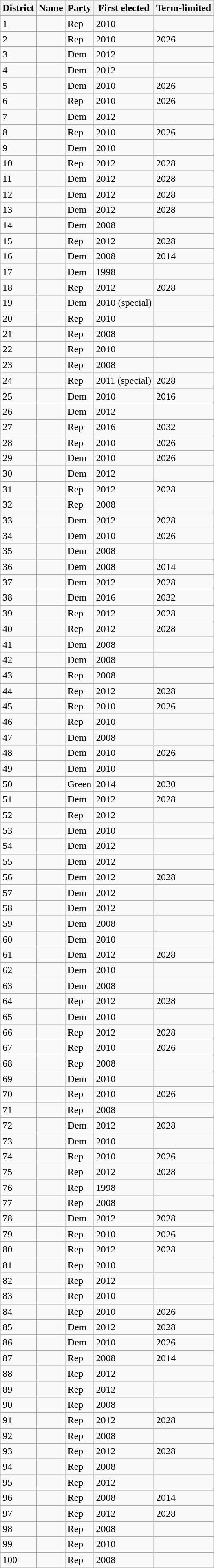<table class="wikitable sortable">
<tr>
<th>District</th>
<th>Name</th>
<th>Party</th>
<th>First elected</th>
<th>Term-limited</th>
</tr>
<tr>
<td>1</td>
<td></td>
<td>Rep</td>
<td>2010</td>
<td></td>
</tr>
<tr>
<td>2</td>
<td></td>
<td>Rep</td>
<td>2010</td>
<td>2026</td>
</tr>
<tr>
<td>3</td>
<td></td>
<td>Dem</td>
<td>2012</td>
<td></td>
</tr>
<tr>
<td>4</td>
<td></td>
<td>Dem</td>
<td>2012</td>
<td></td>
</tr>
<tr>
<td>5</td>
<td></td>
<td>Dem</td>
<td>2010</td>
<td>2026</td>
</tr>
<tr>
<td>6</td>
<td></td>
<td>Rep</td>
<td>2010</td>
<td>2026</td>
</tr>
<tr>
<td>7</td>
<td></td>
<td>Dem</td>
<td>2012</td>
<td></td>
</tr>
<tr>
<td>8</td>
<td></td>
<td>Rep</td>
<td>2010</td>
<td>2026</td>
</tr>
<tr>
<td>9</td>
<td></td>
<td>Dem</td>
<td>2010</td>
<td></td>
</tr>
<tr>
<td>10</td>
<td></td>
<td>Rep</td>
<td>2012</td>
<td>2028</td>
</tr>
<tr>
<td>11</td>
<td></td>
<td>Dem</td>
<td>2012</td>
<td>2028</td>
</tr>
<tr>
<td>12</td>
<td></td>
<td>Dem</td>
<td>2012</td>
<td>2028</td>
</tr>
<tr>
<td>13</td>
<td></td>
<td>Dem</td>
<td>2012</td>
<td>2028</td>
</tr>
<tr>
<td>14</td>
<td></td>
<td>Dem</td>
<td>2008</td>
<td></td>
</tr>
<tr>
<td>15</td>
<td></td>
<td>Rep</td>
<td>2012</td>
<td>2028</td>
</tr>
<tr>
<td>16</td>
<td></td>
<td>Dem</td>
<td>2008</td>
<td>2014</td>
</tr>
<tr>
<td>17</td>
<td></td>
<td>Dem</td>
<td>1998</td>
<td></td>
</tr>
<tr>
<td>18</td>
<td></td>
<td>Rep</td>
<td>2012</td>
<td>2028</td>
</tr>
<tr>
<td>19</td>
<td></td>
<td>Dem</td>
<td>2010 (special)</td>
<td></td>
</tr>
<tr>
<td>20</td>
<td></td>
<td>Rep</td>
<td>2010</td>
<td></td>
</tr>
<tr>
<td>21</td>
<td></td>
<td>Rep</td>
<td>2008</td>
<td></td>
</tr>
<tr>
<td>22</td>
<td></td>
<td>Rep</td>
<td>2010</td>
<td></td>
</tr>
<tr>
<td>23</td>
<td></td>
<td>Rep</td>
<td>2008</td>
<td></td>
</tr>
<tr>
<td>24</td>
<td></td>
<td>Rep</td>
<td>2011 (special)</td>
<td>2028</td>
</tr>
<tr>
<td>25</td>
<td></td>
<td>Dem</td>
<td>2010</td>
<td>2016</td>
</tr>
<tr>
<td>26</td>
<td></td>
<td>Dem</td>
<td>2012</td>
<td></td>
</tr>
<tr>
<td>27</td>
<td></td>
<td>Rep</td>
<td>2016</td>
<td>2032</td>
</tr>
<tr>
<td>28</td>
<td></td>
<td>Rep</td>
<td>2010</td>
<td>2026</td>
</tr>
<tr>
<td>29</td>
<td></td>
<td>Dem</td>
<td>2010</td>
<td>2026</td>
</tr>
<tr>
<td>30</td>
<td></td>
<td>Dem</td>
<td>2012</td>
<td></td>
</tr>
<tr>
<td>31</td>
<td></td>
<td>Rep</td>
<td>2012</td>
<td>2028</td>
</tr>
<tr>
<td>32</td>
<td></td>
<td>Rep</td>
<td>2008</td>
<td></td>
</tr>
<tr>
<td>33</td>
<td></td>
<td>Dem</td>
<td>2012</td>
<td>2028</td>
</tr>
<tr>
<td>34</td>
<td></td>
<td>Dem</td>
<td>2010</td>
<td>2026</td>
</tr>
<tr>
<td>35</td>
<td></td>
<td>Dem</td>
<td>2008</td>
<td></td>
</tr>
<tr>
<td>36</td>
<td></td>
<td>Dem</td>
<td>2008</td>
<td>2014</td>
</tr>
<tr>
<td>37</td>
<td></td>
<td>Dem</td>
<td>2012</td>
<td>2028</td>
</tr>
<tr>
<td>38</td>
<td></td>
<td>Dem</td>
<td>2016</td>
<td>2032</td>
</tr>
<tr>
<td>39</td>
<td></td>
<td>Rep</td>
<td>2012</td>
<td>2028</td>
</tr>
<tr>
<td>40</td>
<td></td>
<td>Rep</td>
<td>2012</td>
<td>2028</td>
</tr>
<tr>
<td>41</td>
<td></td>
<td>Dem</td>
<td>2008</td>
<td></td>
</tr>
<tr>
<td>42</td>
<td></td>
<td>Dem</td>
<td>2008</td>
<td></td>
</tr>
<tr>
<td>43</td>
<td></td>
<td>Rep</td>
<td>2008</td>
<td></td>
</tr>
<tr>
<td>44</td>
<td></td>
<td>Rep</td>
<td>2012</td>
<td>2028</td>
</tr>
<tr>
<td>45</td>
<td></td>
<td>Rep</td>
<td>2010</td>
<td>2026</td>
</tr>
<tr>
<td>46</td>
<td></td>
<td>Rep</td>
<td>2010</td>
<td></td>
</tr>
<tr>
<td>47</td>
<td></td>
<td>Dem</td>
<td>2008</td>
<td></td>
</tr>
<tr>
<td>48</td>
<td></td>
<td>Dem</td>
<td>2010</td>
<td>2026</td>
</tr>
<tr>
<td>49</td>
<td></td>
<td>Dem</td>
<td>2010</td>
<td></td>
</tr>
<tr>
<td>50</td>
<td></td>
<td>Green</td>
<td>2014</td>
<td>2030</td>
</tr>
<tr>
<td>51</td>
<td></td>
<td>Dem</td>
<td>2012</td>
<td>2028</td>
</tr>
<tr>
<td>52</td>
<td></td>
<td>Rep</td>
<td>2012</td>
<td></td>
</tr>
<tr>
<td>53</td>
<td></td>
<td>Dem</td>
<td>2010</td>
<td></td>
</tr>
<tr>
<td>54</td>
<td></td>
<td>Dem</td>
<td>2012</td>
<td></td>
</tr>
<tr>
<td>55</td>
<td></td>
<td>Dem</td>
<td>2012</td>
<td></td>
</tr>
<tr>
<td>56</td>
<td></td>
<td>Dem</td>
<td>2012</td>
<td>2028</td>
</tr>
<tr>
<td>57</td>
<td></td>
<td>Dem</td>
<td>2012</td>
<td></td>
</tr>
<tr>
<td>58</td>
<td></td>
<td>Dem</td>
<td>2012</td>
<td></td>
</tr>
<tr>
<td>59</td>
<td></td>
<td>Dem</td>
<td>2008</td>
<td></td>
</tr>
<tr>
<td>60</td>
<td></td>
<td>Dem</td>
<td>2010</td>
<td></td>
</tr>
<tr>
<td>61</td>
<td></td>
<td>Dem</td>
<td>2012</td>
<td>2028</td>
</tr>
<tr>
<td>62</td>
<td></td>
<td>Dem</td>
<td>2010</td>
<td></td>
</tr>
<tr>
<td>63</td>
<td></td>
<td>Dem</td>
<td>2008</td>
<td></td>
</tr>
<tr>
<td>64</td>
<td></td>
<td>Rep</td>
<td>2012</td>
<td>2028</td>
</tr>
<tr>
<td>65</td>
<td></td>
<td>Dem</td>
<td>2010</td>
<td></td>
</tr>
<tr>
<td>66</td>
<td></td>
<td>Rep</td>
<td>2012</td>
<td>2028</td>
</tr>
<tr>
<td>67</td>
<td></td>
<td>Rep</td>
<td>2010</td>
<td>2026</td>
</tr>
<tr>
<td>68</td>
<td></td>
<td>Rep</td>
<td>2008</td>
<td></td>
</tr>
<tr>
<td>69</td>
<td></td>
<td>Dem</td>
<td>2010</td>
<td></td>
</tr>
<tr>
<td>70</td>
<td></td>
<td>Rep</td>
<td>2010</td>
<td>2026</td>
</tr>
<tr>
<td>71</td>
<td></td>
<td>Rep</td>
<td>2008</td>
<td></td>
</tr>
<tr>
<td>72</td>
<td></td>
<td>Dem</td>
<td>2012</td>
<td>2028</td>
</tr>
<tr>
<td>73</td>
<td></td>
<td>Dem</td>
<td>2010</td>
<td></td>
</tr>
<tr>
<td>74</td>
<td></td>
<td>Rep</td>
<td>2010</td>
<td>2026</td>
</tr>
<tr>
<td>75</td>
<td></td>
<td>Rep</td>
<td>2012</td>
<td>2028</td>
</tr>
<tr>
<td>76</td>
<td></td>
<td>Rep</td>
<td>1998</td>
<td></td>
</tr>
<tr>
<td>77</td>
<td></td>
<td>Rep</td>
<td>2008</td>
<td></td>
</tr>
<tr>
<td>78</td>
<td></td>
<td>Dem</td>
<td>2012</td>
<td>2028</td>
</tr>
<tr>
<td>79</td>
<td></td>
<td>Rep</td>
<td>2010</td>
<td>2026</td>
</tr>
<tr>
<td>80</td>
<td></td>
<td>Rep</td>
<td>2012</td>
<td>2028</td>
</tr>
<tr>
<td>81</td>
<td></td>
<td>Rep</td>
<td>2010</td>
<td></td>
</tr>
<tr>
<td>82</td>
<td></td>
<td>Rep</td>
<td>2012</td>
<td></td>
</tr>
<tr>
<td>83</td>
<td></td>
<td>Rep</td>
<td>2010</td>
<td></td>
</tr>
<tr>
<td>84</td>
<td></td>
<td>Rep</td>
<td>2010</td>
<td>2026</td>
</tr>
<tr>
<td>85</td>
<td></td>
<td>Dem</td>
<td>2012</td>
<td>2028</td>
</tr>
<tr>
<td>86</td>
<td></td>
<td>Dem</td>
<td>2010</td>
<td>2026</td>
</tr>
<tr>
<td>87</td>
<td></td>
<td>Rep</td>
<td>2008</td>
<td>2014</td>
</tr>
<tr>
<td>88</td>
<td></td>
<td>Rep</td>
<td>2012</td>
<td></td>
</tr>
<tr>
<td>89</td>
<td></td>
<td>Rep</td>
<td>2012</td>
<td></td>
</tr>
<tr>
<td>90</td>
<td></td>
<td>Rep</td>
<td>2008</td>
<td></td>
</tr>
<tr>
<td>91</td>
<td></td>
<td>Rep</td>
<td>2012</td>
<td>2028</td>
</tr>
<tr>
<td>92</td>
<td></td>
<td>Rep</td>
<td>2008</td>
<td></td>
</tr>
<tr>
<td>93</td>
<td></td>
<td>Rep</td>
<td>2012</td>
<td>2028</td>
</tr>
<tr>
<td>94</td>
<td></td>
<td>Rep</td>
<td>2008</td>
<td></td>
</tr>
<tr>
<td>95</td>
<td></td>
<td>Rep</td>
<td>2012</td>
<td></td>
</tr>
<tr>
<td>96</td>
<td></td>
<td>Rep</td>
<td>2008</td>
<td>2014</td>
</tr>
<tr>
<td>97</td>
<td></td>
<td>Rep</td>
<td>2012</td>
<td>2028</td>
</tr>
<tr>
<td>98</td>
<td></td>
<td>Rep</td>
<td>2008</td>
<td></td>
</tr>
<tr>
<td>99</td>
<td></td>
<td>Rep</td>
<td>2010</td>
<td></td>
</tr>
<tr>
<td>100</td>
<td></td>
<td>Rep</td>
<td>2008</td>
<td></td>
</tr>
</table>
